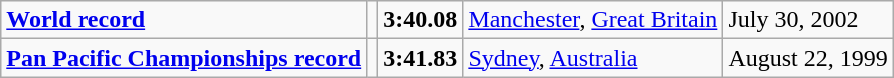<table class="wikitable">
<tr>
<td><strong><a href='#'>World record</a></strong></td>
<td></td>
<td><strong>3:40.08</strong></td>
<td><a href='#'>Manchester</a>, <a href='#'>Great Britain</a></td>
<td>July 30, 2002</td>
</tr>
<tr>
<td><strong><a href='#'>Pan Pacific Championships record</a></strong></td>
<td></td>
<td><strong>3:41.83</strong></td>
<td><a href='#'>Sydney</a>, <a href='#'>Australia</a></td>
<td>August 22, 1999</td>
</tr>
</table>
